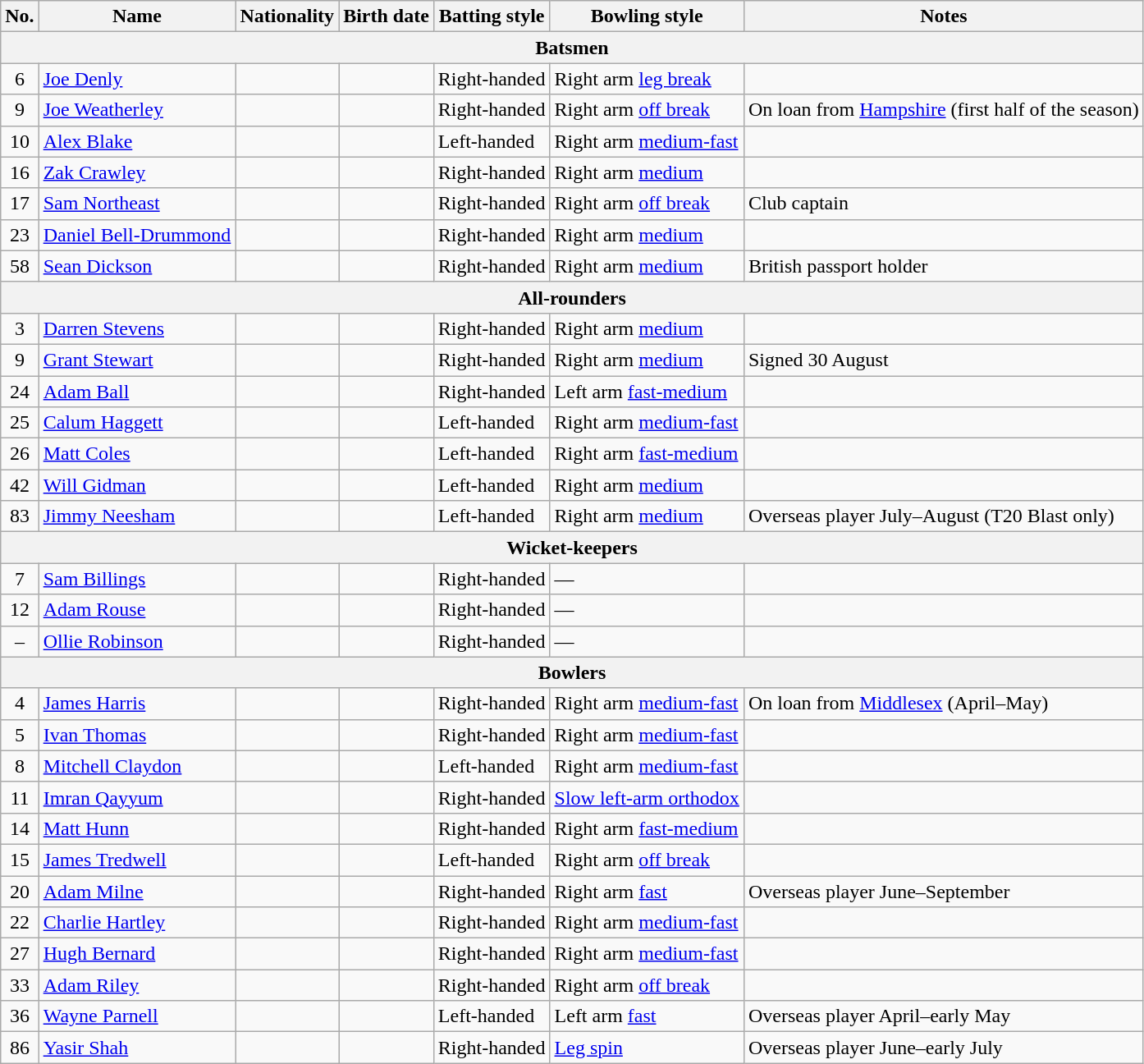<table class="wikitable">
<tr>
<th>No.</th>
<th>Name</th>
<th>Nationality</th>
<th>Birth date</th>
<th>Batting style</th>
<th>Bowling style</th>
<th>Notes</th>
</tr>
<tr>
<th colspan="7">Batsmen</th>
</tr>
<tr>
<td style="text-align:center">6</td>
<td><a href='#'>Joe Denly</a></td>
<td></td>
<td></td>
<td>Right-handed</td>
<td>Right arm <a href='#'>leg break</a></td>
<td></td>
</tr>
<tr>
<td style="text-align:center">9</td>
<td><a href='#'>Joe Weatherley</a></td>
<td></td>
<td></td>
<td>Right-handed</td>
<td>Right arm <a href='#'>off break</a></td>
<td>On loan from <a href='#'>Hampshire</a> (first half of the season)</td>
</tr>
<tr>
<td style="text-align:center">10</td>
<td><a href='#'>Alex Blake</a></td>
<td></td>
<td></td>
<td>Left-handed</td>
<td>Right arm <a href='#'>medium-fast</a></td>
<td></td>
</tr>
<tr>
<td style="text-align:center">16</td>
<td><a href='#'>Zak Crawley</a></td>
<td></td>
<td></td>
<td>Right-handed</td>
<td>Right arm <a href='#'>medium</a></td>
<td></td>
</tr>
<tr>
<td style="text-align:center">17</td>
<td><a href='#'>Sam Northeast</a></td>
<td></td>
<td></td>
<td>Right-handed</td>
<td>Right arm <a href='#'>off break</a></td>
<td>Club captain</td>
</tr>
<tr>
<td style="text-align:center">23</td>
<td><a href='#'>Daniel Bell-Drummond</a></td>
<td></td>
<td></td>
<td>Right-handed</td>
<td>Right arm <a href='#'>medium</a></td>
<td></td>
</tr>
<tr>
<td style="text-align:center">58</td>
<td><a href='#'>Sean Dickson</a></td>
<td></td>
<td></td>
<td>Right-handed</td>
<td>Right arm <a href='#'>medium</a></td>
<td>British passport holder</td>
</tr>
<tr>
<th colspan="7">All-rounders</th>
</tr>
<tr>
<td style="text-align:center">3</td>
<td><a href='#'>Darren Stevens</a></td>
<td></td>
<td></td>
<td>Right-handed</td>
<td>Right arm <a href='#'>medium</a></td>
<td></td>
</tr>
<tr>
<td style="text-align:center">9</td>
<td><a href='#'>Grant Stewart</a></td>
<td></td>
<td></td>
<td>Right-handed</td>
<td>Right arm <a href='#'>medium</a></td>
<td>Signed 30 August</td>
</tr>
<tr>
<td style="text-align:center">24</td>
<td><a href='#'>Adam Ball</a></td>
<td></td>
<td></td>
<td>Right-handed</td>
<td>Left arm <a href='#'>fast-medium</a></td>
<td></td>
</tr>
<tr>
<td style="text-align:center">25</td>
<td><a href='#'>Calum Haggett</a></td>
<td></td>
<td></td>
<td>Left-handed</td>
<td>Right arm <a href='#'>medium-fast</a></td>
<td></td>
</tr>
<tr>
<td style="text-align:center">26</td>
<td><a href='#'>Matt Coles</a></td>
<td></td>
<td></td>
<td>Left-handed</td>
<td>Right arm <a href='#'>fast-medium</a></td>
<td></td>
</tr>
<tr>
<td style="text-align:center">42</td>
<td><a href='#'>Will Gidman</a></td>
<td></td>
<td></td>
<td>Left-handed</td>
<td>Right arm <a href='#'>medium</a></td>
<td></td>
</tr>
<tr>
<td style="text-align:center">83</td>
<td><a href='#'>Jimmy Neesham</a></td>
<td></td>
<td></td>
<td>Left-handed</td>
<td>Right arm <a href='#'>medium</a></td>
<td>Overseas player July–August (T20 Blast only)</td>
</tr>
<tr>
<th colspan="7">Wicket-keepers</th>
</tr>
<tr>
<td style="text-align:center">7</td>
<td><a href='#'>Sam Billings</a></td>
<td></td>
<td></td>
<td>Right-handed</td>
<td>—</td>
<td></td>
</tr>
<tr>
<td style="text-align:center">12</td>
<td><a href='#'>Adam Rouse</a></td>
<td></td>
<td></td>
<td>Right-handed</td>
<td>—</td>
<td></td>
</tr>
<tr>
<td style="text-align:center">–</td>
<td><a href='#'>Ollie Robinson</a></td>
<td></td>
<td></td>
<td>Right-handed</td>
<td>—</td>
<td></td>
</tr>
<tr>
<th colspan="7">Bowlers</th>
</tr>
<tr>
<td style="text-align:center">4</td>
<td><a href='#'>James Harris</a></td>
<td></td>
<td></td>
<td>Right-handed</td>
<td>Right arm <a href='#'>medium-fast</a></td>
<td>On loan from <a href='#'>Middlesex</a> (April–May)</td>
</tr>
<tr>
<td style="text-align:center">5</td>
<td><a href='#'>Ivan Thomas</a></td>
<td></td>
<td></td>
<td>Right-handed</td>
<td>Right arm <a href='#'>medium-fast</a></td>
<td></td>
</tr>
<tr>
<td style="text-align:center">8</td>
<td><a href='#'>Mitchell Claydon</a></td>
<td></td>
<td></td>
<td>Left-handed</td>
<td>Right arm <a href='#'>medium-fast</a></td>
<td></td>
</tr>
<tr>
<td style="text-align:center">11</td>
<td><a href='#'>Imran Qayyum</a></td>
<td></td>
<td></td>
<td>Right-handed</td>
<td><a href='#'>Slow left-arm orthodox</a></td>
<td></td>
</tr>
<tr>
<td style="text-align:center">14</td>
<td><a href='#'>Matt Hunn</a></td>
<td></td>
<td></td>
<td>Right-handed</td>
<td>Right arm <a href='#'>fast-medium</a></td>
<td></td>
</tr>
<tr>
<td style="text-align:center">15</td>
<td><a href='#'>James Tredwell</a></td>
<td></td>
<td></td>
<td>Left-handed</td>
<td>Right arm <a href='#'>off break</a></td>
<td></td>
</tr>
<tr>
<td style="text-align:center">20</td>
<td><a href='#'>Adam Milne</a></td>
<td></td>
<td></td>
<td>Right-handed</td>
<td>Right arm <a href='#'>fast</a></td>
<td>Overseas player June–September</td>
</tr>
<tr>
<td style="text-align:center">22</td>
<td><a href='#'>Charlie Hartley</a></td>
<td></td>
<td></td>
<td>Right-handed</td>
<td>Right arm <a href='#'>medium-fast</a></td>
<td></td>
</tr>
<tr>
<td style="text-align:center">27</td>
<td><a href='#'>Hugh Bernard</a></td>
<td></td>
<td></td>
<td>Right-handed</td>
<td>Right arm <a href='#'>medium-fast</a></td>
<td></td>
</tr>
<tr>
<td style="text-align:center">33</td>
<td><a href='#'>Adam Riley</a></td>
<td></td>
<td></td>
<td>Right-handed</td>
<td>Right arm <a href='#'>off break</a></td>
<td></td>
</tr>
<tr>
<td style="text-align:center">36</td>
<td><a href='#'>Wayne Parnell</a></td>
<td></td>
<td></td>
<td>Left-handed</td>
<td>Left arm <a href='#'>fast</a></td>
<td>Overseas player April–early May</td>
</tr>
<tr>
<td style="text-align:center">86</td>
<td><a href='#'>Yasir Shah</a></td>
<td></td>
<td></td>
<td>Right-handed</td>
<td><a href='#'>Leg spin</a></td>
<td>Overseas player June–early July</td>
</tr>
</table>
